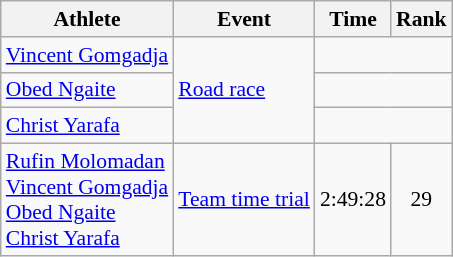<table class="wikitable" style="font-size:90%">
<tr>
<th>Athlete</th>
<th>Event</th>
<th>Time</th>
<th>Rank</th>
</tr>
<tr align=center>
<td align=left><a href='#'>Vincent Gomgadja</a></td>
<td align=left rowspan=3><a href='#'>Road race</a></td>
<td colspan=2></td>
</tr>
<tr align=center>
<td align=left><a href='#'>Obed Ngaite</a></td>
<td colspan=2></td>
</tr>
<tr align=center>
<td align=left><a href='#'>Christ Yarafa</a></td>
<td colspan=2></td>
</tr>
<tr align=center>
<td align=left><a href='#'>Rufin Molomadan</a><br><a href='#'>Vincent Gomgadja</a><br><a href='#'>Obed Ngaite</a><br><a href='#'>Christ Yarafa</a></td>
<td align=left><a href='#'>Team time trial</a></td>
<td>2:49:28</td>
<td>29</td>
</tr>
</table>
